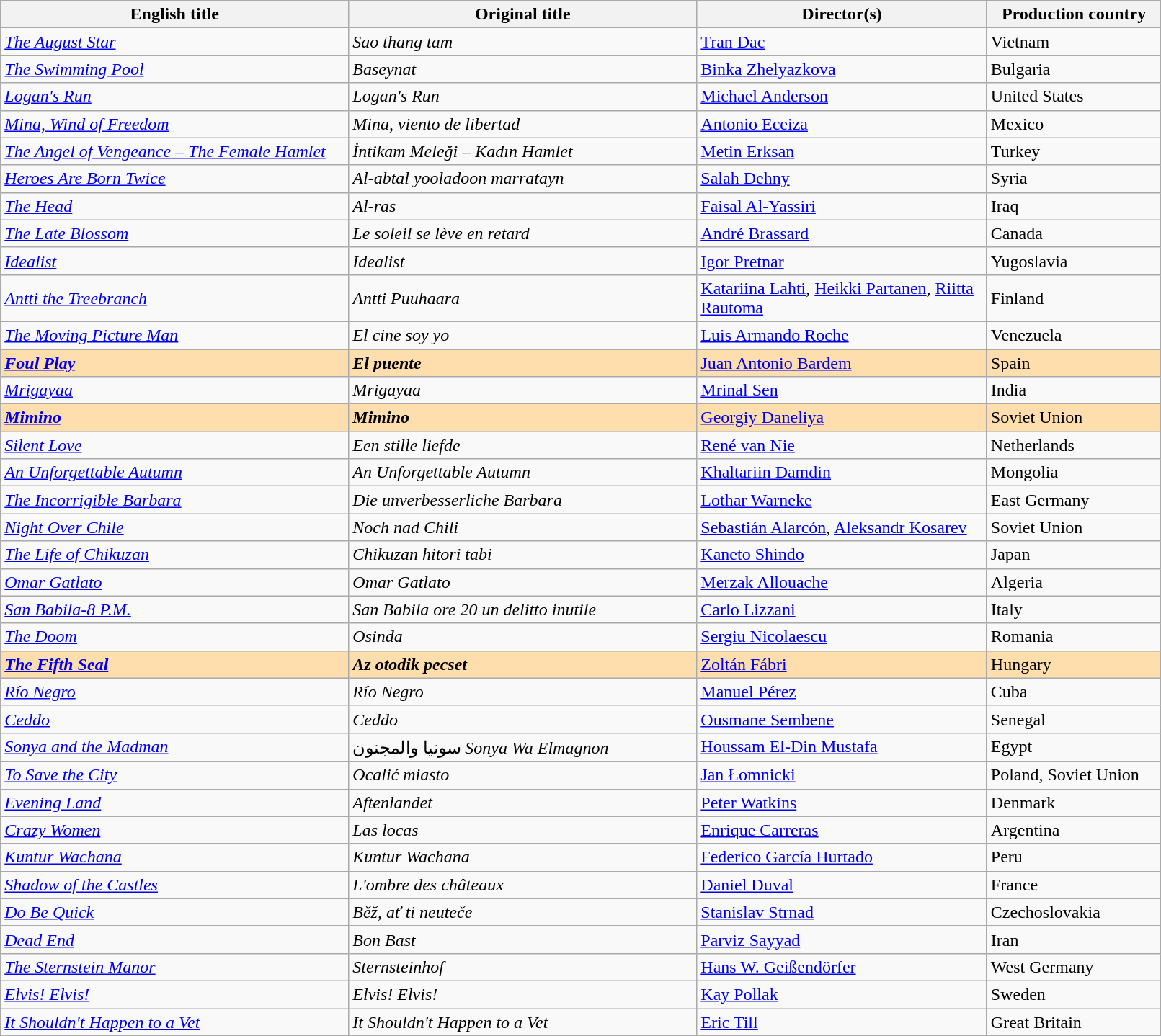<table class="sortable wikitable" width="85%" cellpadding="5">
<tr>
<th width="30%">English title</th>
<th width="30%">Original title</th>
<th width="25%">Director(s)</th>
<th width="15%">Production country</th>
</tr>
<tr>
<td><em><a href='#'>The August Star</a></em></td>
<td><em>Sao thang tam</em></td>
<td><a href='#'>Tran Dac</a></td>
<td>Vietnam</td>
</tr>
<tr>
<td><em><a href='#'>The Swimming Pool</a></em></td>
<td><em>Baseynat</em></td>
<td><a href='#'>Binka Zhelyazkova</a></td>
<td>Bulgaria</td>
</tr>
<tr>
<td><em><a href='#'>Logan's Run</a></em></td>
<td><em>Logan's Run</em></td>
<td><a href='#'>Michael Anderson</a></td>
<td>United States</td>
</tr>
<tr>
<td><em><a href='#'>Mina, Wind of Freedom</a></em></td>
<td><em>Mina, viento de libertad</em></td>
<td><a href='#'>Antonio Eceiza</a></td>
<td>Mexico</td>
</tr>
<tr>
<td><em><a href='#'>The Angel of Vengeance – The Female Hamlet</a></em></td>
<td><em>İntikam Meleği – Kadın Hamlet</em></td>
<td><a href='#'>Metin Erksan</a></td>
<td>Turkey</td>
</tr>
<tr>
<td><em><a href='#'>Heroes Are Born Twice</a></em></td>
<td><em>Al-abtal yooladoon marratayn</em></td>
<td><a href='#'>Salah Dehny</a></td>
<td>Syria</td>
</tr>
<tr>
<td><em><a href='#'>The Head</a></em></td>
<td><em>Al-ras</em></td>
<td><a href='#'>Faisal Al-Yassiri</a></td>
<td>Iraq</td>
</tr>
<tr>
<td><em><a href='#'>The Late Blossom</a></em></td>
<td><em>Le soleil se lève en retard</em></td>
<td><a href='#'>André Brassard</a></td>
<td>Canada</td>
</tr>
<tr>
<td><em><a href='#'>Idealist</a></em></td>
<td><em>Idealist</em></td>
<td><a href='#'>Igor Pretnar</a></td>
<td>Yugoslavia</td>
</tr>
<tr>
<td><em><a href='#'>Antti the Treebranch</a></em></td>
<td><em>Antti Puuhaara</em></td>
<td><a href='#'>Katariina Lahti</a>, <a href='#'>Heikki Partanen</a>, <a href='#'>Riitta Rautoma</a></td>
<td>Finland</td>
</tr>
<tr>
<td><em><a href='#'>The Moving Picture Man</a></em></td>
<td><em>El cine soy yo</em></td>
<td><a href='#'>Luis Armando Roche</a></td>
<td>Venezuela</td>
</tr>
<tr style="background:#FFDEAD;">
<td><strong><em><a href='#'>Foul Play</a></em></strong></td>
<td><strong><em>El puente</em></strong></td>
<td><a href='#'>Juan Antonio Bardem</a></td>
<td>Spain</td>
</tr>
<tr>
<td><em><a href='#'>Mrigayaa</a></em></td>
<td><em>Mrigayaa</em></td>
<td><a href='#'>Mrinal Sen</a></td>
<td>India</td>
</tr>
<tr style="background:#FFDEAD;">
<td><strong><em><a href='#'>Mimino</a></em></strong></td>
<td><strong><em>Mimino</em></strong></td>
<td><a href='#'>Georgiy Daneliya</a></td>
<td>Soviet Union</td>
</tr>
<tr>
<td><em><a href='#'>Silent Love</a></em></td>
<td><em>Een stille liefde</em></td>
<td><a href='#'>René van Nie</a></td>
<td>Netherlands</td>
</tr>
<tr>
<td><em><a href='#'>An Unforgettable Autumn</a></em></td>
<td><em>An Unforgettable Autumn</em></td>
<td><a href='#'>Khaltariin Damdin</a></td>
<td>Mongolia</td>
</tr>
<tr>
<td><em><a href='#'>The Incorrigible Barbara</a></em></td>
<td><em>Die unverbesserliche Barbara</em></td>
<td><a href='#'>Lothar Warneke</a></td>
<td>East Germany</td>
</tr>
<tr>
<td><em><a href='#'>Night Over Chile</a></em></td>
<td><em>Noch nad Chili</em></td>
<td><a href='#'>Sebastián Alarcón</a>, <a href='#'>Aleksandr Kosarev</a></td>
<td>Soviet Union</td>
</tr>
<tr>
<td><em><a href='#'>The Life of Chikuzan</a></em></td>
<td><em>Chikuzan hitori tabi</em></td>
<td><a href='#'>Kaneto Shindo</a></td>
<td>Japan</td>
</tr>
<tr>
<td><em><a href='#'>Omar Gatlato</a></em></td>
<td><em>Omar Gatlato</em></td>
<td><a href='#'>Merzak Allouache</a></td>
<td>Algeria</td>
</tr>
<tr>
<td><em><a href='#'>San Babila-8 P.M.</a></em></td>
<td><em>San Babila ore 20 un delitto inutile</em></td>
<td><a href='#'>Carlo Lizzani</a></td>
<td>Italy</td>
</tr>
<tr>
<td><em><a href='#'>The Doom</a></em></td>
<td><em>Osinda</em></td>
<td><a href='#'>Sergiu Nicolaescu</a></td>
<td>Romania</td>
</tr>
<tr style="background:#FFDEAD;">
<td><strong><em><a href='#'>The Fifth Seal</a></em></strong></td>
<td><strong><em>Az otodik pecset</em></strong></td>
<td><a href='#'>Zoltán Fábri</a></td>
<td>Hungary</td>
</tr>
<tr>
<td><em><a href='#'>Río Negro</a></em></td>
<td><em>Río Negro</em></td>
<td><a href='#'>Manuel Pérez</a></td>
<td>Cuba</td>
</tr>
<tr>
<td><em><a href='#'>Ceddo</a></em></td>
<td><em>Ceddo</em></td>
<td><a href='#'>Ousmane Sembene</a></td>
<td>Senegal</td>
</tr>
<tr>
<td><em><a href='#'>Sonya and the Madman</a></em></td>
<td>سونيا والمجنون  <em>Sonya Wa Elmagnon</em></td>
<td><a href='#'>Houssam El-Din Mustafa</a></td>
<td>Egypt</td>
</tr>
<tr>
<td><em><a href='#'>To Save the City</a></em></td>
<td><em>Ocalić miasto</em></td>
<td><a href='#'>Jan Łomnicki</a></td>
<td>Poland, Soviet Union</td>
</tr>
<tr>
<td><em><a href='#'>Evening Land</a></em></td>
<td><em>Aftenlandet</em></td>
<td><a href='#'>Peter Watkins</a></td>
<td>Denmark</td>
</tr>
<tr>
<td><em><a href='#'>Crazy Women</a></em></td>
<td><em>Las locas</em></td>
<td><a href='#'>Enrique Carreras</a></td>
<td>Argentina</td>
</tr>
<tr>
<td><em><a href='#'>Kuntur Wachana</a></em></td>
<td><em>Kuntur Wachana</em></td>
<td><a href='#'>Federico García Hurtado</a></td>
<td>Peru</td>
</tr>
<tr>
<td><em><a href='#'>Shadow of the Castles</a></em></td>
<td><em>L'ombre des châteaux</em></td>
<td><a href='#'>Daniel Duval</a></td>
<td>France</td>
</tr>
<tr>
<td><em><a href='#'>Do Be Quick</a></em></td>
<td><em>Běž, ať ti neuteče</em></td>
<td><a href='#'>Stanislav Strnad</a></td>
<td>Czechoslovakia</td>
</tr>
<tr>
<td><em><a href='#'>Dead End</a></em></td>
<td><em>Bon Bast</em></td>
<td><a href='#'>Parviz Sayyad</a></td>
<td>Iran</td>
</tr>
<tr>
<td><em><a href='#'>The Sternstein Manor</a></em></td>
<td><em>Sternsteinhof</em></td>
<td><a href='#'>Hans W. Geißendörfer</a></td>
<td>West Germany</td>
</tr>
<tr>
<td><em><a href='#'>Elvis! Elvis!</a></em></td>
<td><em>Elvis! Elvis!</em></td>
<td><a href='#'>Kay Pollak</a></td>
<td>Sweden</td>
</tr>
<tr>
<td><em><a href='#'>It Shouldn't Happen to a Vet</a></em></td>
<td><em>It Shouldn't Happen to a Vet</em></td>
<td><a href='#'>Eric Till</a></td>
<td>Great Britain</td>
</tr>
<tr>
</tr>
</table>
